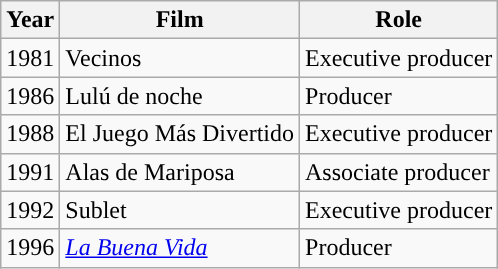<table class="wikitable sortable">
<tr>
<th>Year</th>
<th>Film</th>
<th>Role</th>
</tr>
<tr>
<td>1981</td>
<td>Vecinos</td>
<td>Executive producer</td>
</tr>
<tr>
<td>1986</td>
<td>Lulú de noche</td>
<td>Producer</td>
</tr>
<tr>
<td>1988</td>
<td>El Juego Más Divertido</td>
<td>Executive producer</td>
</tr>
<tr>
<td>1991</td>
<td>Alas de Mariposa</td>
<td>Associate producer</td>
</tr>
<tr>
<td>1992</td>
<td>Sublet</td>
<td>Executive producer</td>
</tr>
<tr>
<td>1996</td>
<td><em><a href='#'>La Buena Vida</a></em></td>
<td>Producer</td>
</tr>
</table>
